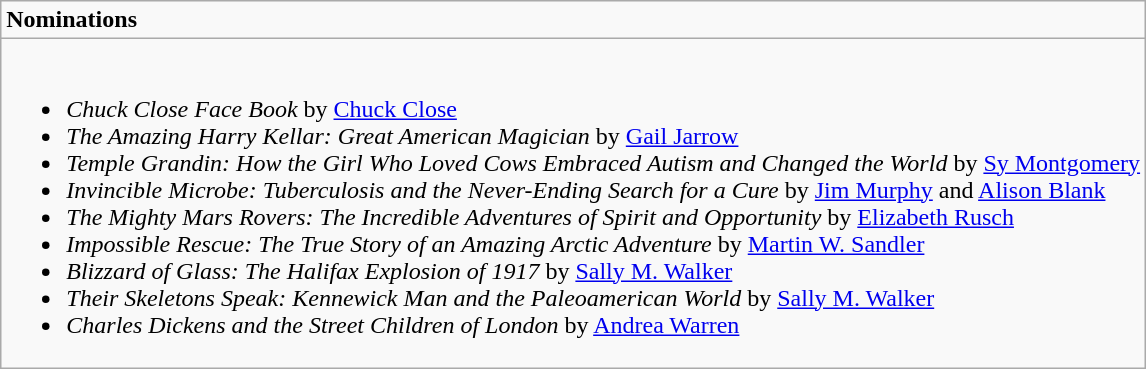<table role="Nominations" class="wikitable mw-collapsible mw-collapsed">
<tr>
<td><strong>Nominations</strong></td>
</tr>
<tr>
<td><br><ul><li><em>Chuck Close Face Book</em> by <a href='#'>Chuck Close</a></li><li><em>The Amazing Harry Kellar: Great American Magician</em> by <a href='#'>Gail Jarrow</a></li><li><em>Temple Grandin: How the Girl Who Loved Cows Embraced Autism and Changed the World</em> by <a href='#'>Sy Montgomery</a></li><li><em>Invincible Microbe: Tuberculosis and the Never-Ending Search for a Cure</em> by <a href='#'>Jim Murphy</a> and <a href='#'>Alison Blank</a></li><li><em>The Mighty Mars Rovers: The Incredible Adventures of Spirit and Opportunity</em> by <a href='#'>Elizabeth Rusch</a></li><li><em>Impossible Rescue: The True Story of an Amazing Arctic Adventure</em> by <a href='#'>Martin W. Sandler</a></li><li><em>Blizzard of Glass: The Halifax Explosion of 1917</em> by <a href='#'>Sally M. Walker</a></li><li><em>Their Skeletons Speak: Kennewick Man and the Paleoamerican World</em> by <a href='#'>Sally M. Walker</a></li><li><em>Charles Dickens and the Street Children of London</em> by <a href='#'>Andrea Warren</a></li></ul></td>
</tr>
</table>
